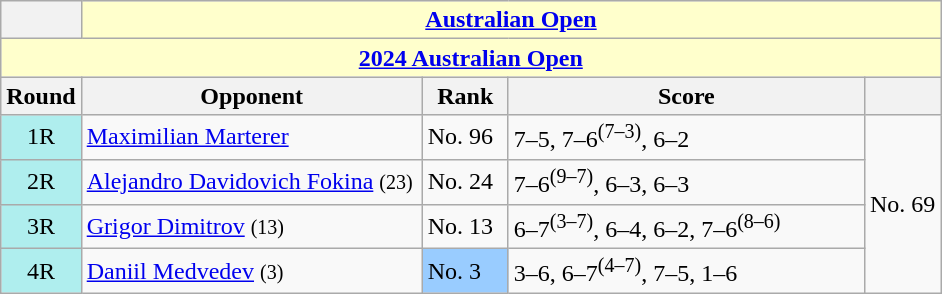<table class="wikitable collapsible collapsed">
<tr>
<th></th>
<th colspan=4 style="background:#ffc;"><a href='#'>Australian Open</a></th>
</tr>
<tr>
<th colspan=5 style="background:#ffc;"><a href='#'>2024 Australian Open</a></th>
</tr>
<tr>
<th>Round</th>
<th width=220>Opponent</th>
<th width=50>Rank</th>
<th width=230>Score</th>
<th></th>
</tr>
<tr>
<td style="text-align:center; background:#afeeee;">1R</td>
<td> <a href='#'>Maximilian Marterer</a></td>
<td>No. 96</td>
<td>7–5, 7–6<sup>(7–3)</sup>, 6–2</td>
<td rowspan=4>No. 69</td>
</tr>
<tr>
<td style="text-align:center; background:#afeeee;">2R</td>
<td> <a href='#'>Alejandro Davidovich Fokina</a> <small>(23)</small></td>
<td>No. 24</td>
<td>7–6<sup>(9–7)</sup>, 6–3, 6–3</td>
</tr>
<tr>
<td style="text-align:center; background:#afeeee;">3R</td>
<td> <a href='#'>Grigor Dimitrov</a> <small>(13)</small></td>
<td>No. 13</td>
<td>6–7<sup>(3–7)</sup>, 6–4, 6–2, 7–6<sup>(8–6)</sup></td>
</tr>
<tr>
<td style="text-align:center; background:#afeeee;">4R</td>
<td> <a href='#'>Daniil Medvedev</a> <small>(3)</small></td>
<td bgcolor=#9cf>No. 3</td>
<td>3–6, 6–7<sup>(4–7)</sup>, 7–5, 1–6</td>
</tr>
</table>
